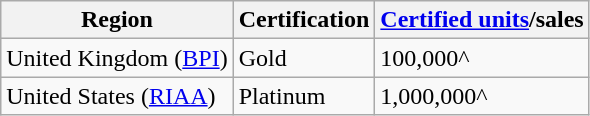<table class="wikitable sortable">
<tr>
<th>Region</th>
<th>Certification</th>
<th><a href='#'>Certified units</a>/sales</th>
</tr>
<tr>
<td>United Kingdom (<a href='#'>BPI</a>)</td>
<td>Gold</td>
<td>100,000^</td>
</tr>
<tr>
<td>United States (<a href='#'>RIAA</a>)</td>
<td>Platinum</td>
<td>1,000,000^</td>
</tr>
</table>
